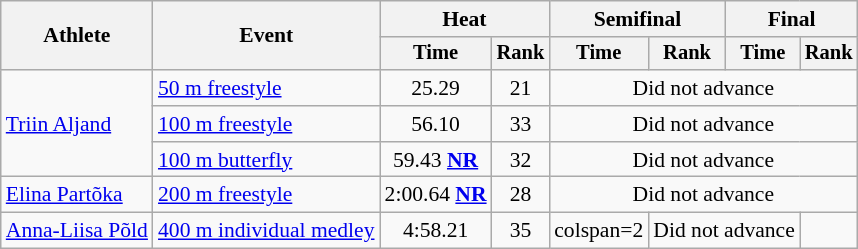<table class=wikitable style="font-size:90%">
<tr>
<th rowspan="2">Athlete</th>
<th rowspan="2">Event</th>
<th colspan="2">Heat</th>
<th colspan="2">Semifinal</th>
<th colspan="2">Final</th>
</tr>
<tr style="font-size:95%">
<th>Time</th>
<th>Rank</th>
<th>Time</th>
<th>Rank</th>
<th>Time</th>
<th>Rank</th>
</tr>
<tr align=center>
<td align=left rowspan=3><a href='#'>Triin Aljand</a></td>
<td align=left><a href='#'>50 m freestyle</a></td>
<td>25.29</td>
<td>21</td>
<td colspan=4>Did not advance</td>
</tr>
<tr align=center>
<td align=left><a href='#'>100 m freestyle</a></td>
<td>56.10</td>
<td>33</td>
<td colspan=4>Did not advance</td>
</tr>
<tr align=center>
<td align=left><a href='#'>100 m butterfly</a></td>
<td>59.43 <strong><a href='#'>NR</a></strong></td>
<td>32</td>
<td colspan=4>Did not advance</td>
</tr>
<tr align=center>
<td align=left><a href='#'>Elina Partõka</a></td>
<td align=left><a href='#'>200 m freestyle</a></td>
<td>2:00.64 <strong><a href='#'>NR</a></strong></td>
<td>28</td>
<td colspan=4>Did not advance</td>
</tr>
<tr align=center>
<td align=left><a href='#'>Anna-Liisa Põld</a></td>
<td align=left><a href='#'>400 m individual medley</a></td>
<td>4:58.21</td>
<td>35</td>
<td>colspan=2 </td>
<td colspan=2>Did not advance</td>
</tr>
</table>
